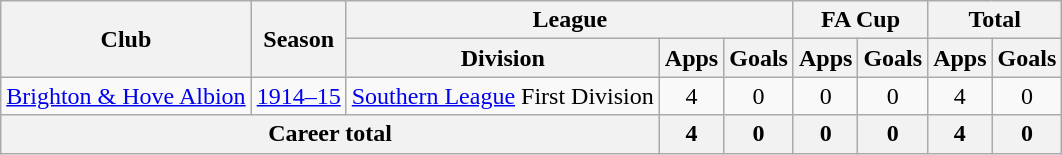<table class="wikitable" style="text-align: center;">
<tr>
<th rowspan="2">Club</th>
<th rowspan="2">Season</th>
<th colspan="3">League</th>
<th colspan="2">FA Cup</th>
<th colspan="2">Total</th>
</tr>
<tr>
<th>Division</th>
<th>Apps</th>
<th>Goals</th>
<th>Apps</th>
<th>Goals</th>
<th>Apps</th>
<th>Goals</th>
</tr>
<tr>
<td><a href='#'>Brighton & Hove Albion</a></td>
<td><a href='#'>1914–15</a></td>
<td><a href='#'>Southern League</a> First Division</td>
<td>4</td>
<td>0</td>
<td>0</td>
<td>0</td>
<td>4</td>
<td>0</td>
</tr>
<tr>
<th colspan="3">Career total</th>
<th>4</th>
<th>0</th>
<th>0</th>
<th>0</th>
<th>4</th>
<th>0</th>
</tr>
</table>
